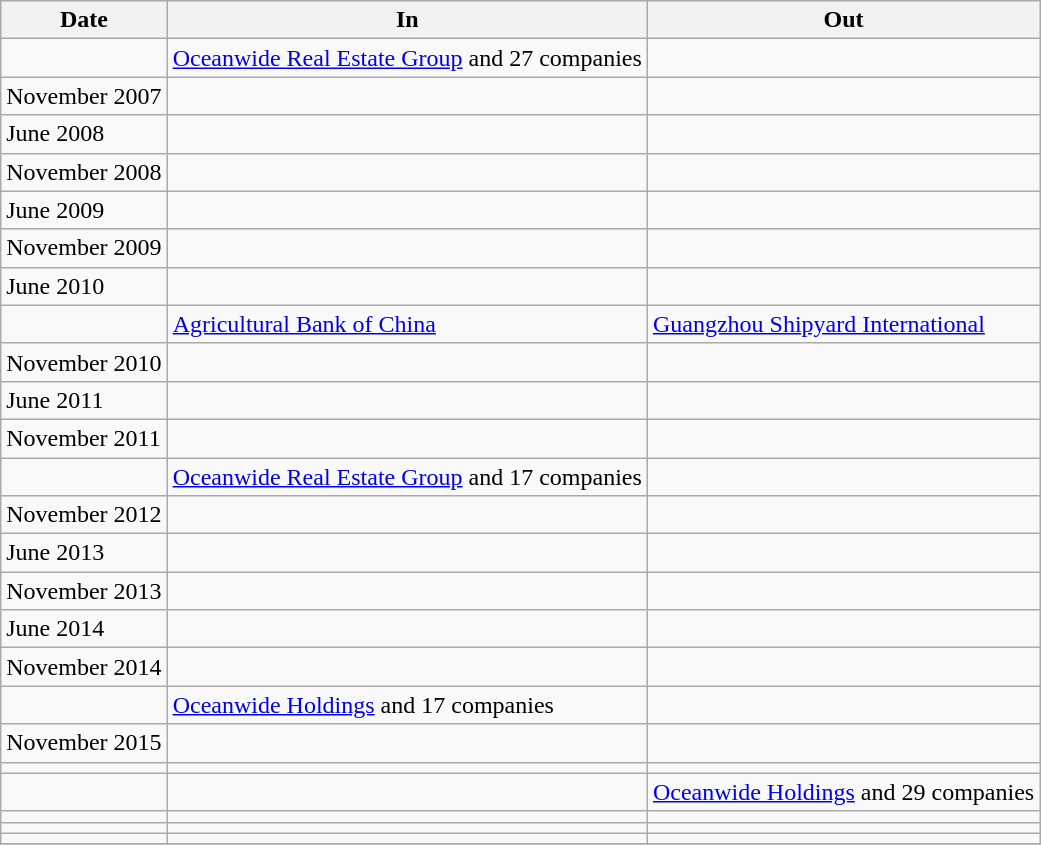<table class="wikitable" border="1">
<tr>
<th>Date</th>
<th>In</th>
<th>Out</th>
</tr>
<tr>
<td></td>
<td><a href='#'>Oceanwide Real Estate Group</a> and 27 companies</td>
<td></td>
</tr>
<tr>
<td>November 2007</td>
<td></td>
<td></td>
</tr>
<tr>
<td>June 2008</td>
<td></td>
<td></td>
</tr>
<tr>
<td>November 2008</td>
<td></td>
<td></td>
</tr>
<tr>
<td>June 2009</td>
<td></td>
<td></td>
</tr>
<tr>
<td>November 2009</td>
<td></td>
<td></td>
</tr>
<tr>
<td>June 2010</td>
<td></td>
<td></td>
</tr>
<tr>
<td></td>
<td><a href='#'>Agricultural Bank of China</a></td>
<td><a href='#'>Guangzhou Shipyard International</a></td>
</tr>
<tr>
<td>November 2010</td>
<td></td>
<td></td>
</tr>
<tr>
<td>June 2011</td>
<td></td>
<td></td>
</tr>
<tr>
<td>November 2011</td>
<td></td>
<td></td>
</tr>
<tr>
<td></td>
<td><a href='#'>Oceanwide Real Estate Group</a> and 17 companies</td>
<td></td>
</tr>
<tr>
<td>November 2012</td>
<td></td>
<td></td>
</tr>
<tr>
<td>June 2013</td>
<td></td>
<td></td>
</tr>
<tr>
<td>November 2013</td>
<td></td>
<td></td>
</tr>
<tr>
<td>June 2014</td>
<td></td>
<td></td>
</tr>
<tr>
<td>November 2014</td>
<td></td>
<td></td>
</tr>
<tr>
<td></td>
<td><a href='#'>Oceanwide Holdings</a> and 17 companies</td>
<td></td>
</tr>
<tr>
<td>November 2015</td>
<td></td>
<td></td>
</tr>
<tr>
<td></td>
<td></td>
<td></td>
</tr>
<tr>
<td></td>
<td></td>
<td><a href='#'>Oceanwide Holdings</a> and 29 companies</td>
</tr>
<tr>
<td></td>
<td></td>
<td></td>
</tr>
<tr>
<td></td>
<td></td>
<td></td>
</tr>
<tr>
<td></td>
<td></td>
<td></td>
</tr>
<tr>
</tr>
</table>
